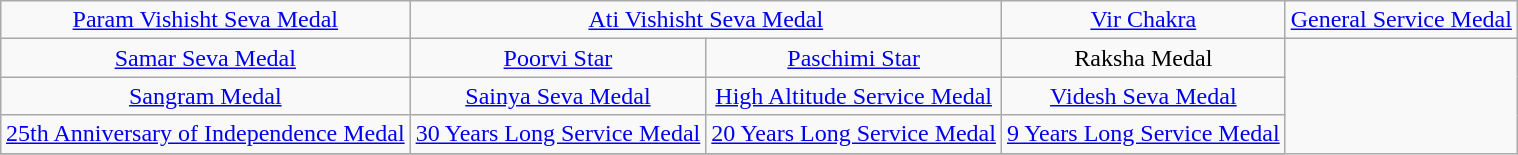<table class="wikitable" style="margin:1em auto; text-align:center;">
<tr>
<td colspan="1"><a href='#'>Param Vishisht Seva Medal</a></td>
<td colspan="2"><a href='#'>Ati Vishisht Seva Medal</a></td>
<td colspan= "3" style="text-align:center;"><a href='#'>Vir Chakra</a></td>
<td colspan="1"><a href='#'>General Service Medal</a></td>
</tr>
<tr>
<td><a href='#'>Samar Seva Medal</a></td>
<td><a href='#'>Poorvi Star</a></td>
<td><a href='#'>Paschimi Star</a></td>
<td>Raksha Medal</td>
</tr>
<tr>
<td><a href='#'>Sangram Medal</a></td>
<td><a href='#'>Sainya Seva Medal</a></td>
<td><a href='#'>High Altitude Service Medal</a></td>
<td><a href='#'>Videsh Seva Medal</a></td>
</tr>
<tr>
<td><a href='#'>25th Anniversary of Independence Medal</a></td>
<td><a href='#'>30 Years Long Service Medal</a></td>
<td><a href='#'>20 Years Long Service Medal</a></td>
<td><a href='#'>9 Years Long Service Medal</a></td>
</tr>
<tr>
</tr>
</table>
